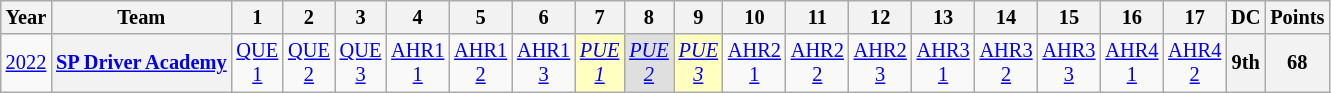<table class="wikitable" style="text-align:center; font-size:85%;">
<tr>
<th>Year</th>
<th>Team</th>
<th>1</th>
<th>2</th>
<th>3</th>
<th>4</th>
<th>5</th>
<th>6</th>
<th>7</th>
<th>8</th>
<th>9</th>
<th>10</th>
<th>11</th>
<th>12</th>
<th>13</th>
<th>14</th>
<th>15</th>
<th>16</th>
<th>17</th>
<th>DC</th>
<th>Points</th>
</tr>
<tr>
<td><a href='#'>2022</a></td>
<th><a href='#'>SP Driver Academy</a></th>
<td style="background:#;"><a href='#'>QUE<br>1</a></td>
<td style="background:#;"><a href='#'>QUE<br>2</a></td>
<td style="background:#;"><a href='#'>QUE<br>3</a></td>
<td style="background:#;"><a href='#'>AHR1<br>1</a></td>
<td style="background:#;"><a href='#'>AHR1<br>2</a></td>
<td style="background:#;"><a href='#'>AHR1<br>3</a></td>
<td style="background:#FFFFBF;"><em><a href='#'>PUE<br>1</a></em><br></td>
<td style="background:#DFDFDF;"><em><a href='#'>PUE<br>2</a></em><br></td>
<td style="background:#FFFFBF;"><em><a href='#'>PUE<br>3</a></em><br></td>
<td style="background:#;"><a href='#'>AHR2<br>1</a></td>
<td style="background:#;"><a href='#'>AHR2<br>2</a></td>
<td style="background:#;"><a href='#'>AHR2<br>3</a></td>
<td style="background:#;"><a href='#'>AHR3<br>1</a></td>
<td style="background:#;"><a href='#'>AHR3<br>2</a></td>
<td style="background:#;"><a href='#'>AHR3<br>3</a></td>
<td style="background:#;"><a href='#'>AHR4<br>1</a></td>
<td style="background:#;"><a href='#'>AHR4<br>2</a></td>
<th>9th</th>
<th>68</th>
</tr>
</table>
